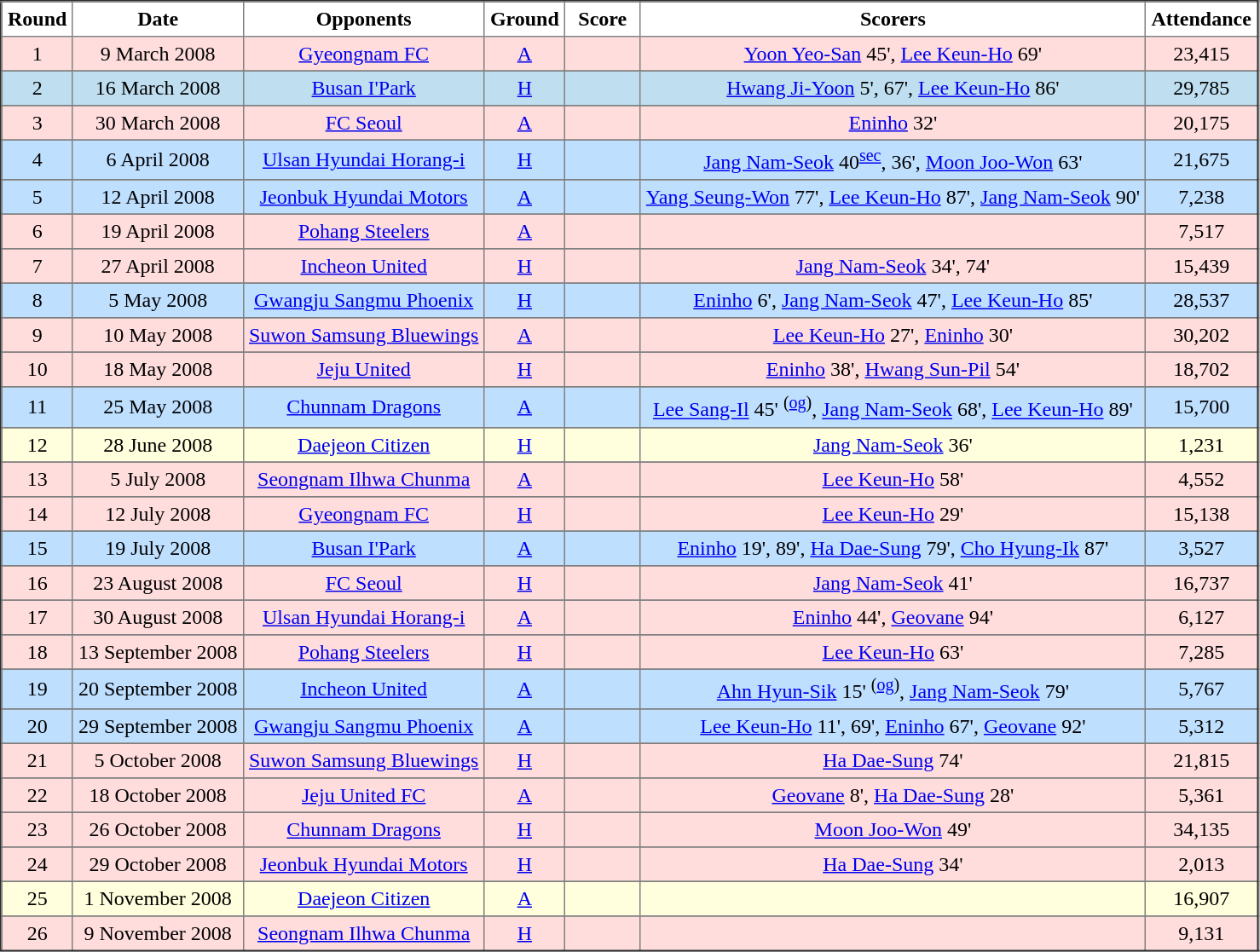<table border="2" cellpadding="4" style="border-collapse:collapse; text-align:center;">
<tr>
<th><strong>Round</strong></th>
<th><strong>Date</strong></th>
<th><strong>Opponents</strong></th>
<th><strong>Ground</strong></th>
<th width=50><strong>Score</strong></th>
<th><strong>Scorers</strong></th>
<th><strong>Attendance</strong></th>
</tr>
<tr bgcolor="#ffdddd">
<td>1</td>
<td>9 March 2008</td>
<td><a href='#'>Gyeongnam FC</a></td>
<td><a href='#'>A</a></td>
<td></td>
<td><a href='#'>Yoon Yeo-San</a> 45', <a href='#'>Lee Keun-Ho</a> 69'</td>
<td>23,415</td>
</tr>
<tr>
</tr>
<tr bgcolor="#bfdff">
<td>2</td>
<td>16 March 2008</td>
<td><a href='#'>Busan I'Park</a></td>
<td><a href='#'>H</a></td>
<td></td>
<td><a href='#'>Hwang Ji-Yoon</a> 5', 67', <a href='#'>Lee Keun-Ho</a> 86'</td>
<td>29,785</td>
</tr>
<tr>
</tr>
<tr bgcolor="#ffdddd">
<td>3</td>
<td>30 March 2008</td>
<td><a href='#'>FC Seoul</a></td>
<td><a href='#'>A</a></td>
<td></td>
<td><a href='#'>Eninho</a> 32'</td>
<td>20,175</td>
</tr>
<tr>
</tr>
<tr bgcolor="#bfdfff">
<td>4</td>
<td>6 April 2008</td>
<td><a href='#'>Ulsan Hyundai Horang-i</a></td>
<td><a href='#'>H</a></td>
<td></td>
<td><a href='#'>Jang Nam-Seok</a> 40<sup><a href='#'>sec</a></sup>, 36', <a href='#'>Moon Joo-Won</a> 63'</td>
<td>21,675</td>
</tr>
<tr>
</tr>
<tr bgcolor="#bfdfff">
<td>5</td>
<td>12 April 2008</td>
<td><a href='#'>Jeonbuk Hyundai Motors</a></td>
<td><a href='#'>A</a></td>
<td></td>
<td><a href='#'>Yang Seung-Won</a> 77', <a href='#'>Lee Keun-Ho</a> 87', <a href='#'>Jang Nam-Seok</a> 90'</td>
<td>7,238</td>
</tr>
<tr>
</tr>
<tr bgcolor="#ffdddd">
<td>6</td>
<td>19 April 2008</td>
<td><a href='#'>Pohang Steelers</a></td>
<td><a href='#'>A</a></td>
<td></td>
<td></td>
<td>7,517</td>
</tr>
<tr>
</tr>
<tr bgcolor="#ffdddd">
<td>7</td>
<td>27 April 2008</td>
<td><a href='#'>Incheon United</a></td>
<td><a href='#'>H</a></td>
<td></td>
<td><a href='#'>Jang Nam-Seok</a> 34', 74'</td>
<td>15,439</td>
</tr>
<tr>
</tr>
<tr bgcolor="#bfdfff">
<td>8</td>
<td>5 May 2008</td>
<td><a href='#'>Gwangju Sangmu Phoenix</a></td>
<td><a href='#'>H</a></td>
<td></td>
<td><a href='#'>Eninho</a> 6', <a href='#'>Jang Nam-Seok</a> 47', <a href='#'>Lee Keun-Ho</a> 85'</td>
<td>28,537</td>
</tr>
<tr>
</tr>
<tr bgcolor="#ffdddd">
<td>9</td>
<td>10 May 2008</td>
<td><a href='#'>Suwon Samsung Bluewings</a></td>
<td><a href='#'>A</a></td>
<td></td>
<td><a href='#'>Lee Keun-Ho</a> 27', <a href='#'>Eninho</a> 30'</td>
<td>30,202</td>
</tr>
<tr>
</tr>
<tr bgcolor="#ffdddd">
<td>10</td>
<td>18 May 2008</td>
<td><a href='#'>Jeju United</a></td>
<td><a href='#'>H</a></td>
<td></td>
<td><a href='#'>Eninho</a> 38', <a href='#'>Hwang Sun-Pil</a> 54'</td>
<td>18,702</td>
</tr>
<tr>
</tr>
<tr bgcolor="#bfdfff">
<td>11</td>
<td>25 May 2008</td>
<td><a href='#'>Chunnam Dragons</a></td>
<td><a href='#'>A</a></td>
<td></td>
<td><a href='#'>Lee Sang-Il</a> 45' <sup>(<a href='#'>og</a>)</sup>, <a href='#'>Jang Nam-Seok</a> 68', <a href='#'>Lee Keun-Ho</a> 89'</td>
<td>15,700</td>
</tr>
<tr>
</tr>
<tr bgcolor="#ffffdd">
<td>12</td>
<td>28 June 2008</td>
<td><a href='#'>Daejeon Citizen</a></td>
<td><a href='#'>H</a></td>
<td></td>
<td><a href='#'>Jang Nam-Seok</a> 36'</td>
<td>1,231</td>
</tr>
<tr>
</tr>
<tr bgcolor="#ffdddd">
<td>13</td>
<td>5 July 2008</td>
<td><a href='#'>Seongnam Ilhwa Chunma</a></td>
<td><a href='#'>A</a></td>
<td></td>
<td><a href='#'>Lee Keun-Ho</a> 58'</td>
<td>4,552</td>
</tr>
<tr>
</tr>
<tr bgcolor="#ffdddd">
<td>14</td>
<td>12 July 2008</td>
<td><a href='#'>Gyeongnam FC</a></td>
<td><a href='#'>H</a></td>
<td></td>
<td><a href='#'>Lee Keun-Ho</a> 29'</td>
<td>15,138</td>
</tr>
<tr>
</tr>
<tr bgcolor="#bfdfff">
<td>15</td>
<td>19 July 2008</td>
<td><a href='#'>Busan I'Park</a></td>
<td><a href='#'>A</a></td>
<td></td>
<td><a href='#'>Eninho</a> 19', 89', <a href='#'>Ha Dae-Sung</a> 79', <a href='#'>Cho Hyung-Ik</a> 87'</td>
<td>3,527</td>
</tr>
<tr>
</tr>
<tr bgcolor="#ffdddd">
<td>16</td>
<td>23 August 2008</td>
<td><a href='#'>FC Seoul</a></td>
<td><a href='#'>H</a></td>
<td></td>
<td><a href='#'>Jang Nam-Seok</a> 41'</td>
<td>16,737</td>
</tr>
<tr>
</tr>
<tr bgcolor="#ffdddd">
<td>17</td>
<td>30 August 2008</td>
<td><a href='#'>Ulsan Hyundai Horang-i</a></td>
<td><a href='#'>A</a></td>
<td></td>
<td><a href='#'>Eninho</a> 44', <a href='#'>Geovane</a> 94'</td>
<td>6,127</td>
</tr>
<tr>
</tr>
<tr bgcolor="#ffdddd">
<td>18</td>
<td>13 September 2008</td>
<td><a href='#'>Pohang Steelers</a></td>
<td><a href='#'>H</a></td>
<td></td>
<td><a href='#'>Lee Keun-Ho</a> 63'</td>
<td>7,285</td>
</tr>
<tr>
</tr>
<tr bgcolor="#bfdfff">
<td>19</td>
<td>20 September 2008</td>
<td><a href='#'>Incheon United</a></td>
<td><a href='#'>A</a></td>
<td></td>
<td><a href='#'>Ahn Hyun-Sik</a> 15' <sup>(<a href='#'>og</a>)</sup>, <a href='#'>Jang Nam-Seok</a> 79'</td>
<td>5,767</td>
</tr>
<tr>
</tr>
<tr bgcolor="#bfdfff">
<td>20</td>
<td>29 September 2008</td>
<td><a href='#'>Gwangju Sangmu Phoenix</a></td>
<td><a href='#'>A</a></td>
<td></td>
<td><a href='#'>Lee Keun-Ho</a> 11', 69', <a href='#'>Eninho</a> 67', <a href='#'>Geovane</a> 92'</td>
<td>5,312</td>
</tr>
<tr>
</tr>
<tr bgcolor="#ffdddd">
<td>21</td>
<td>5 October 2008</td>
<td><a href='#'>Suwon Samsung Bluewings</a></td>
<td><a href='#'>H</a></td>
<td></td>
<td><a href='#'>Ha Dae-Sung</a> 74'</td>
<td>21,815</td>
</tr>
<tr>
</tr>
<tr bgcolor="#ffdddd">
<td>22</td>
<td>18 October 2008</td>
<td><a href='#'>Jeju United FC</a></td>
<td><a href='#'>A</a></td>
<td></td>
<td><a href='#'>Geovane</a> 8', <a href='#'>Ha Dae-Sung</a> 28'</td>
<td>5,361</td>
</tr>
<tr>
</tr>
<tr bgcolor="#ffdddd">
<td>23</td>
<td>26 October 2008</td>
<td><a href='#'>Chunnam Dragons</a></td>
<td><a href='#'>H</a></td>
<td></td>
<td><a href='#'>Moon Joo-Won</a> 49'</td>
<td>34,135</td>
</tr>
<tr>
</tr>
<tr bgcolor="#ffdddd">
<td>24</td>
<td>29 October 2008</td>
<td><a href='#'>Jeonbuk Hyundai Motors</a></td>
<td><a href='#'>H</a></td>
<td></td>
<td><a href='#'>Ha Dae-Sung</a> 34'</td>
<td>2,013</td>
</tr>
<tr>
</tr>
<tr bgcolor="#ffffdd">
<td>25</td>
<td>1 November 2008</td>
<td><a href='#'>Daejeon Citizen</a></td>
<td><a href='#'>A</a></td>
<td></td>
<td></td>
<td>16,907</td>
</tr>
<tr>
</tr>
<tr bgcolor="#ffdddd">
<td>26</td>
<td>9 November 2008</td>
<td><a href='#'>Seongnam Ilhwa Chunma</a></td>
<td><a href='#'>H</a></td>
<td></td>
<td></td>
<td>9,131</td>
</tr>
</table>
